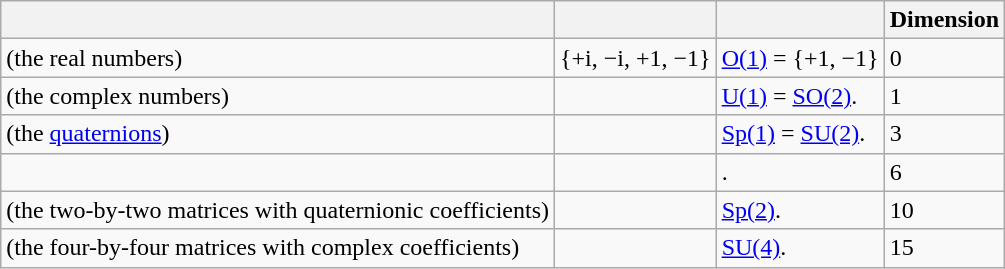<table class="wikitable">
<tr>
<th></th>
<th></th>
<th></th>
<th>Dimension</th>
</tr>
<tr>
<td> (the real numbers)</td>
<td>{+i, −i, +1, −1}</td>
<td><a href='#'>O(1)</a> = {+1, −1}</td>
<td>0</td>
</tr>
<tr>
<td> (the complex numbers)</td>
<td></td>
<td><a href='#'>U(1)</a> = <a href='#'>SO(2)</a>.</td>
<td>1</td>
</tr>
<tr>
<td> (the <a href='#'>quaternions</a>)</td>
<td></td>
<td><a href='#'>Sp(1)</a> = <a href='#'>SU(2)</a>.</td>
<td>3</td>
</tr>
<tr>
<td></td>
<td></td>
<td>.</td>
<td>6</td>
</tr>
<tr>
<td> (the two-by-two matrices with quaternionic coefficients)</td>
<td></td>
<td><a href='#'>Sp(2)</a>.</td>
<td>10</td>
</tr>
<tr>
<td> (the four-by-four matrices with complex coefficients)</td>
<td></td>
<td><a href='#'>SU(4)</a>.</td>
<td>15</td>
</tr>
</table>
